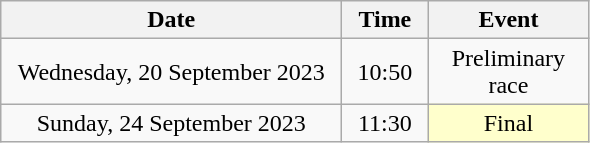<table class = "wikitable" style="text-align:center;">
<tr>
<th width=220>Date</th>
<th width=50>Time</th>
<th width=100>Event</th>
</tr>
<tr>
<td>Wednesday, 20 September 2023</td>
<td>10:50</td>
<td>Preliminary race</td>
</tr>
<tr>
<td>Sunday, 24 September 2023</td>
<td>11:30</td>
<td bgcolor=ffffcc>Final</td>
</tr>
</table>
